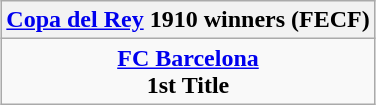<table class="wikitable" style="text-align: center; margin: 0 auto;">
<tr>
<th><a href='#'>Copa del Rey</a> 1910 winners (FECF)</th>
</tr>
<tr>
<td><strong><a href='#'>FC Barcelona</a></strong><br><strong>1st Title</strong></td>
</tr>
</table>
